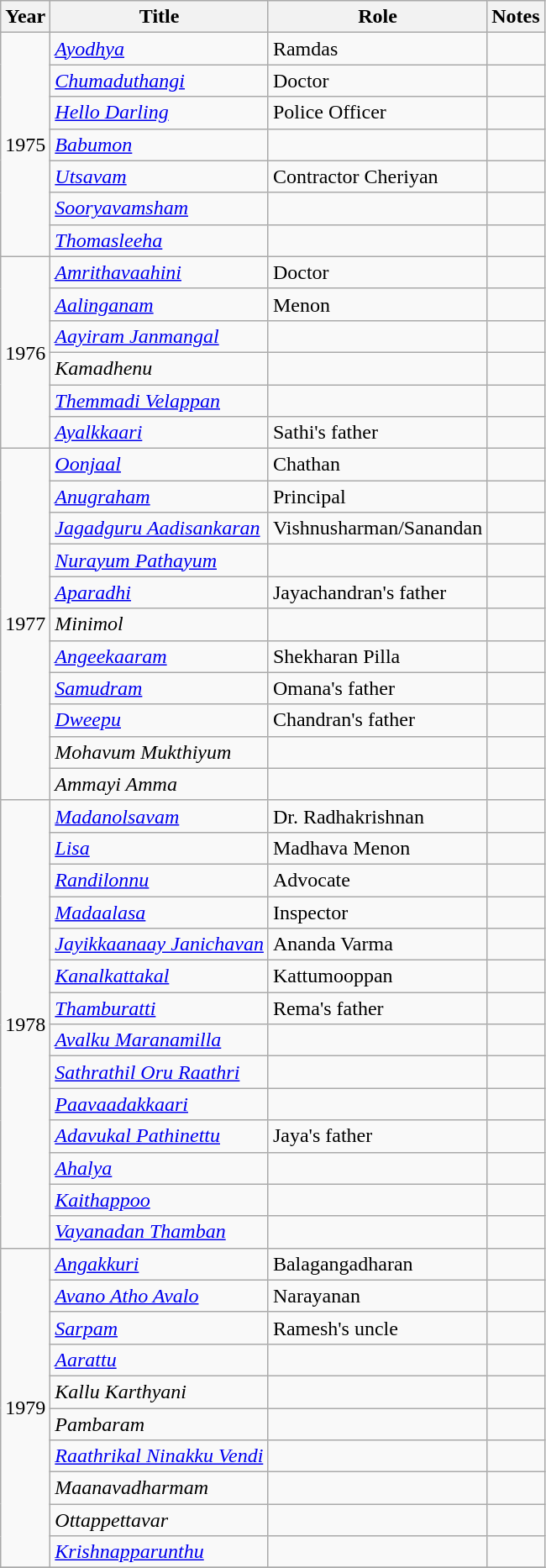<table class="wikitable sortable">
<tr>
<th>Year</th>
<th>Title</th>
<th>Role</th>
<th class="unsortable">Notes</th>
</tr>
<tr>
<td rowspan=7>1975</td>
<td><em><a href='#'>Ayodhya</a></em></td>
<td>Ramdas</td>
<td></td>
</tr>
<tr>
<td><em><a href='#'>Chumaduthangi</a></em></td>
<td>Doctor</td>
<td></td>
</tr>
<tr>
<td><em><a href='#'>Hello Darling</a></em></td>
<td>Police Officer</td>
<td></td>
</tr>
<tr>
<td><em><a href='#'>Babumon</a></em></td>
<td></td>
<td></td>
</tr>
<tr>
<td><em><a href='#'>Utsavam</a></em></td>
<td>Contractor Cheriyan</td>
<td></td>
</tr>
<tr>
<td><em><a href='#'>Sooryavamsham</a></em></td>
<td></td>
<td></td>
</tr>
<tr>
<td><em><a href='#'>Thomasleeha</a></em></td>
<td></td>
<td></td>
</tr>
<tr>
<td rowspan=6>1976</td>
<td><em><a href='#'>Amrithavaahini</a></em></td>
<td>Doctor</td>
<td></td>
</tr>
<tr>
<td><em><a href='#'>Aalinganam</a></em></td>
<td>Menon</td>
<td></td>
</tr>
<tr>
<td><em><a href='#'>Aayiram Janmangal</a></em></td>
<td></td>
<td></td>
</tr>
<tr>
<td><em>Kamadhenu</em></td>
<td></td>
<td></td>
</tr>
<tr>
<td><em><a href='#'>Themmadi Velappan</a></em></td>
<td></td>
<td></td>
</tr>
<tr>
<td><em><a href='#'>Ayalkkaari</a></em></td>
<td>Sathi's father</td>
<td></td>
</tr>
<tr>
<td rowspan=11>1977</td>
<td><em><a href='#'>Oonjaal</a></em></td>
<td>Chathan</td>
<td></td>
</tr>
<tr>
<td><em><a href='#'>Anugraham</a></em></td>
<td>Principal</td>
<td></td>
</tr>
<tr>
<td><em><a href='#'>Jagadguru Aadisankaran</a></em></td>
<td>Vishnusharman/Sanandan</td>
<td></td>
</tr>
<tr>
<td><em><a href='#'>Nurayum Pathayum</a></em></td>
<td></td>
<td></td>
</tr>
<tr>
<td><em><a href='#'>Aparadhi</a></em></td>
<td>Jayachandran's father</td>
<td></td>
</tr>
<tr>
<td><em>Minimol</em></td>
<td></td>
<td></td>
</tr>
<tr>
<td><em><a href='#'>Angeekaaram</a></em></td>
<td>Shekharan Pilla</td>
<td></td>
</tr>
<tr>
<td><em><a href='#'>Samudram</a></em></td>
<td>Omana's father</td>
<td></td>
</tr>
<tr>
<td><em><a href='#'>Dweepu</a></em></td>
<td>Chandran's father</td>
<td></td>
</tr>
<tr>
<td><em>Mohavum Mukthiyum</em></td>
<td></td>
<td></td>
</tr>
<tr>
<td><em>Ammayi Amma</em></td>
<td></td>
<td></td>
</tr>
<tr>
<td rowspan=14>1978</td>
<td><em><a href='#'>Madanolsavam</a></em></td>
<td>Dr. Radhakrishnan</td>
<td></td>
</tr>
<tr>
<td><em><a href='#'>Lisa</a></em></td>
<td>Madhava Menon</td>
<td></td>
</tr>
<tr>
<td><em><a href='#'>Randilonnu</a></em></td>
<td>Advocate</td>
<td></td>
</tr>
<tr>
<td><em><a href='#'>Madaalasa</a></em></td>
<td>Inspector</td>
<td></td>
</tr>
<tr>
<td><em><a href='#'>Jayikkaanaay Janichavan</a></em></td>
<td>Ananda Varma</td>
<td></td>
</tr>
<tr>
<td><em><a href='#'>Kanalkattakal</a></em></td>
<td>Kattumooppan</td>
<td></td>
</tr>
<tr>
<td><em><a href='#'>Thamburatti</a></em></td>
<td>Rema's father</td>
<td></td>
</tr>
<tr>
<td><em><a href='#'>Avalku Maranamilla</a></em></td>
<td></td>
<td></td>
</tr>
<tr>
<td><em><a href='#'>Sathrathil Oru Raathri</a></em></td>
<td></td>
<td></td>
</tr>
<tr>
<td><em><a href='#'>Paavaadakkaari</a></em></td>
<td></td>
<td></td>
</tr>
<tr>
<td><em><a href='#'>Adavukal Pathinettu</a></em></td>
<td>Jaya's father</td>
<td></td>
</tr>
<tr>
<td><em><a href='#'>Ahalya</a></em></td>
<td></td>
<td></td>
</tr>
<tr>
<td><em><a href='#'>Kaithappoo</a></em></td>
<td></td>
<td></td>
</tr>
<tr>
<td><em><a href='#'>Vayanadan Thamban</a></em></td>
<td></td>
<td></td>
</tr>
<tr>
<td rowspan=10>1979</td>
<td><em><a href='#'>Angakkuri</a></em></td>
<td>Balagangadharan</td>
<td></td>
</tr>
<tr>
<td><em><a href='#'>Avano Atho Avalo</a></em></td>
<td>Narayanan</td>
<td></td>
</tr>
<tr>
<td><em><a href='#'>Sarpam</a></em></td>
<td>Ramesh's uncle</td>
<td></td>
</tr>
<tr>
<td><em><a href='#'>Aarattu</a></em></td>
<td></td>
<td></td>
</tr>
<tr>
<td><em>Kallu Karthyani</em></td>
<td></td>
<td></td>
</tr>
<tr>
<td><em>Pambaram</em></td>
<td></td>
<td></td>
</tr>
<tr>
<td><em><a href='#'>Raathrikal Ninakku Vendi</a></em></td>
<td></td>
<td></td>
</tr>
<tr>
<td><em>Maanavadharmam</em></td>
<td></td>
<td></td>
</tr>
<tr>
<td><em>Ottappettavar</em></td>
<td></td>
<td></td>
</tr>
<tr>
<td><em><a href='#'>Krishnapparunthu</a></em></td>
<td></td>
<td></td>
</tr>
<tr>
</tr>
</table>
